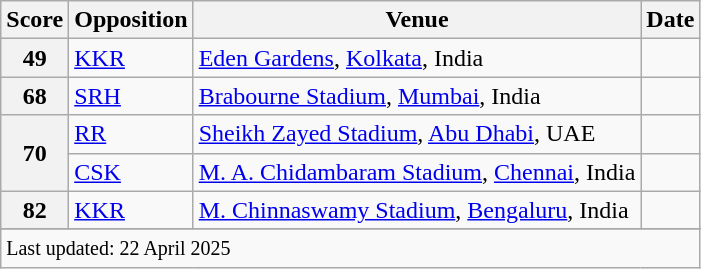<table class="wikitable">
<tr>
<th><strong>Score</strong></th>
<th><strong>Opposition</strong></th>
<th><strong>Venue</strong></th>
<th><strong>Date</strong></th>
</tr>
<tr>
<th>49</th>
<td><a href='#'>KKR</a></td>
<td><a href='#'>Eden Gardens</a>, <a href='#'>Kolkata</a>, India</td>
<td></td>
</tr>
<tr>
<th>68</th>
<td><a href='#'>SRH</a></td>
<td><a href='#'>Brabourne Stadium</a>, <a href='#'>Mumbai</a>, India</td>
<td></td>
</tr>
<tr>
<th rowspan=2>70</th>
<td><a href='#'>RR</a></td>
<td><a href='#'>Sheikh Zayed Stadium</a>, <a href='#'>Abu Dhabi</a>, UAE</td>
<td></td>
</tr>
<tr>
<td><a href='#'>CSK</a></td>
<td><a href='#'>M. A. Chidambaram Stadium</a>, <a href='#'>Chennai</a>, India</td>
<td></td>
</tr>
<tr>
<th>82</th>
<td><a href='#'>KKR</a></td>
<td><a href='#'>M. Chinnaswamy Stadium</a>, <a href='#'>Bengaluru</a>, India</td>
<td></td>
</tr>
<tr>
</tr>
<tr class=sortbottom>
<td colspan="4"><small>Last updated: 22 April 2025</small></td>
</tr>
</table>
